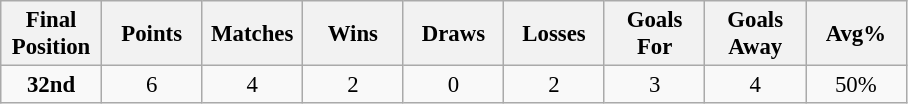<table class="wikitable" style="font-size: 95%; text-align: center;">
<tr>
<th width=60>Final Position</th>
<th width=60>Points</th>
<th width=60>Matches</th>
<th width=60>Wins</th>
<th width=60>Draws</th>
<th width=60>Losses</th>
<th width=60>Goals For</th>
<th width=60>Goals Away</th>
<th width=60>Avg%</th>
</tr>
<tr>
<td><strong>32nd</strong></td>
<td>6</td>
<td>4</td>
<td>2</td>
<td>0</td>
<td>2</td>
<td>3</td>
<td>4</td>
<td>50%</td>
</tr>
</table>
